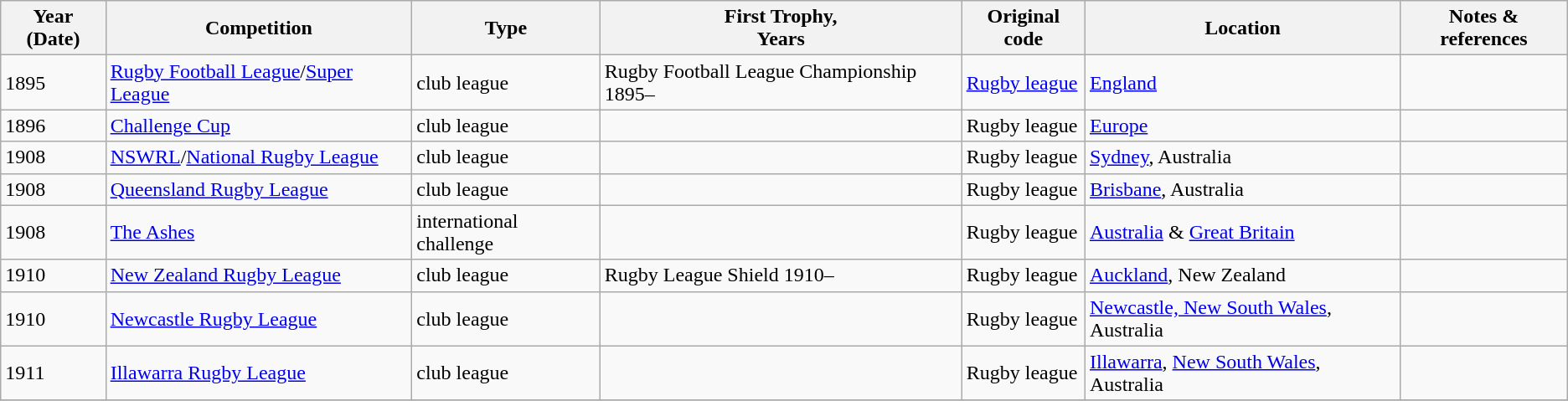<table class="wikitable sortable">
<tr>
<th>Year (Date)</th>
<th>Competition</th>
<th>Type</th>
<th>First Trophy,<br>Years</th>
<th>Original code</th>
<th>Location</th>
<th>Notes & references</th>
</tr>
<tr>
<td>1895</td>
<td><a href='#'>Rugby Football League</a>/<a href='#'>Super League</a></td>
<td>club league</td>
<td>Rugby Football League Championship 1895–</td>
<td><a href='#'>Rugby league</a></td>
<td><a href='#'>England</a></td>
<td></td>
</tr>
<tr>
<td>1896</td>
<td><a href='#'>Challenge Cup</a></td>
<td>club league</td>
<td></td>
<td>Rugby league</td>
<td><a href='#'>Europe</a></td>
<td></td>
</tr>
<tr>
<td>1908</td>
<td><a href='#'>NSWRL</a>/<a href='#'>National Rugby League</a></td>
<td>club league</td>
<td></td>
<td>Rugby league</td>
<td><a href='#'>Sydney</a>, Australia</td>
<td></td>
</tr>
<tr>
<td>1908</td>
<td><a href='#'>Queensland Rugby League</a></td>
<td>club league</td>
<td></td>
<td>Rugby league</td>
<td><a href='#'>Brisbane</a>, Australia</td>
<td></td>
</tr>
<tr>
<td>1908</td>
<td><a href='#'>The Ashes</a></td>
<td>international challenge</td>
<td></td>
<td>Rugby league</td>
<td><a href='#'>Australia</a> & <a href='#'>Great Britain</a></td>
<td></td>
</tr>
<tr>
<td>1910</td>
<td><a href='#'>New Zealand Rugby League</a></td>
<td>club league</td>
<td>Rugby League Shield 1910–</td>
<td>Rugby league</td>
<td><a href='#'>Auckland</a>, New Zealand</td>
<td></td>
</tr>
<tr>
<td>1910</td>
<td><a href='#'>Newcastle Rugby League</a></td>
<td>club league</td>
<td></td>
<td>Rugby league</td>
<td><a href='#'>Newcastle, New South Wales</a>, Australia</td>
<td></td>
</tr>
<tr>
<td>1911</td>
<td><a href='#'>Illawarra Rugby League</a></td>
<td>club league</td>
<td></td>
<td>Rugby league</td>
<td><a href='#'>Illawarra</a>, <a href='#'>New South Wales</a>, Australia</td>
<td></td>
</tr>
<tr>
</tr>
</table>
